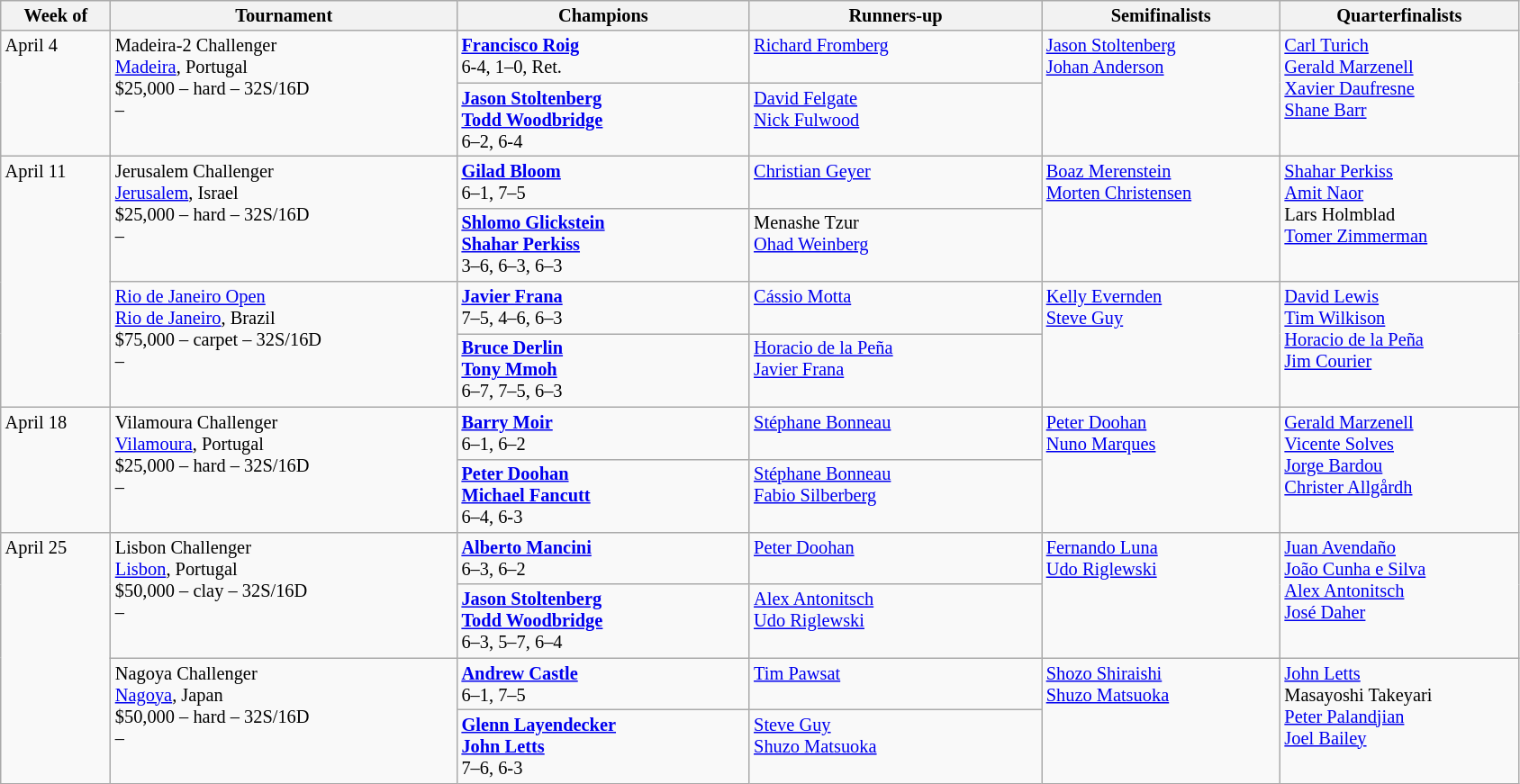<table class="wikitable" style="font-size:85%;">
<tr>
<th width="75">Week of</th>
<th width="250">Tournament</th>
<th width="210">Champions</th>
<th width="210">Runners-up</th>
<th width="170">Semifinalists</th>
<th width="170">Quarterfinalists</th>
</tr>
<tr valign="top">
<td rowspan="2">April 4</td>
<td rowspan="2">Madeira-2 Challenger<br> <a href='#'>Madeira</a>, Portugal<br>$25,000 – hard – 32S/16D<br>  – </td>
<td> <strong><a href='#'>Francisco Roig</a></strong> <br>6-4, 1–0, Ret.</td>
<td> <a href='#'>Richard Fromberg</a></td>
<td rowspan="2"> <a href='#'>Jason Stoltenberg</a> <br>  <a href='#'>Johan Anderson</a></td>
<td rowspan="2"> <a href='#'>Carl Turich</a> <br> <a href='#'>Gerald Marzenell</a> <br> <a href='#'>Xavier Daufresne</a> <br>  <a href='#'>Shane Barr</a></td>
</tr>
<tr valign="top">
<td> <strong><a href='#'>Jason Stoltenberg</a></strong> <br> <strong><a href='#'>Todd Woodbridge</a></strong><br> 6–2, 6-4</td>
<td> <a href='#'>David Felgate</a> <br>  <a href='#'>Nick Fulwood</a></td>
</tr>
<tr valign="top">
<td rowspan="4">April 11</td>
<td rowspan="2">Jerusalem Challenger<br> <a href='#'>Jerusalem</a>, Israel<br>$25,000 – hard – 32S/16D<br>  – </td>
<td> <strong><a href='#'>Gilad Bloom</a></strong> <br>6–1, 7–5</td>
<td> <a href='#'>Christian Geyer</a></td>
<td rowspan="2"> <a href='#'>Boaz Merenstein</a> <br>  <a href='#'>Morten Christensen</a></td>
<td rowspan="2"> <a href='#'>Shahar Perkiss</a> <br> <a href='#'>Amit Naor</a> <br> Lars Holmblad <br>  <a href='#'>Tomer Zimmerman</a></td>
</tr>
<tr valign="top">
<td> <strong><a href='#'>Shlomo Glickstein</a></strong> <br> <strong><a href='#'>Shahar Perkiss</a></strong><br> 3–6, 6–3, 6–3</td>
<td> Menashe Tzur <br>  <a href='#'>Ohad Weinberg</a></td>
</tr>
<tr valign="top">
<td rowspan="2"><a href='#'>Rio de Janeiro Open</a><br> <a href='#'>Rio de Janeiro</a>, Brazil<br>$75,000 – carpet – 32S/16D<br>  – </td>
<td> <strong><a href='#'>Javier Frana</a></strong> <br>7–5, 4–6, 6–3</td>
<td> <a href='#'>Cássio Motta</a></td>
<td rowspan="2"> <a href='#'>Kelly Evernden</a> <br>  <a href='#'>Steve Guy</a></td>
<td rowspan="2"> <a href='#'>David Lewis</a> <br>  <a href='#'>Tim Wilkison</a> <br> <a href='#'>Horacio de la Peña</a> <br>  <a href='#'>Jim Courier</a></td>
</tr>
<tr valign="top">
<td> <strong><a href='#'>Bruce Derlin</a></strong> <br> <strong><a href='#'>Tony Mmoh</a></strong><br> 6–7, 7–5, 6–3</td>
<td> <a href='#'>Horacio de la Peña</a> <br>  <a href='#'>Javier Frana</a></td>
</tr>
<tr valign="top">
<td rowspan="2">April 18</td>
<td rowspan="2">Vilamoura Challenger<br> <a href='#'>Vilamoura</a>, Portugal<br>$25,000 – hard – 32S/16D<br>  – </td>
<td> <strong><a href='#'>Barry Moir</a></strong> <br>6–1, 6–2</td>
<td> <a href='#'>Stéphane Bonneau</a></td>
<td rowspan="2"> <a href='#'>Peter Doohan</a> <br>  <a href='#'>Nuno Marques</a></td>
<td rowspan="2"> <a href='#'>Gerald Marzenell</a> <br> <a href='#'>Vicente Solves</a> <br> <a href='#'>Jorge Bardou</a> <br>  <a href='#'>Christer Allgårdh</a></td>
</tr>
<tr valign="top">
<td> <strong><a href='#'>Peter Doohan</a></strong> <br> <strong><a href='#'>Michael Fancutt</a></strong><br> 6–4, 6-3</td>
<td> <a href='#'>Stéphane Bonneau</a> <br>  <a href='#'>Fabio Silberberg</a></td>
</tr>
<tr valign="top">
<td rowspan="4">April 25</td>
<td rowspan="2">Lisbon Challenger<br> <a href='#'>Lisbon</a>, Portugal<br>$50,000 – clay – 32S/16D<br>  – </td>
<td> <strong><a href='#'>Alberto Mancini</a></strong> <br>6–3, 6–2</td>
<td> <a href='#'>Peter Doohan</a></td>
<td rowspan="2"> <a href='#'>Fernando Luna</a> <br>  <a href='#'>Udo Riglewski</a></td>
<td rowspan="2"> <a href='#'>Juan Avendaño</a> <br>  <a href='#'>João Cunha e Silva</a> <br> <a href='#'>Alex Antonitsch</a> <br>  <a href='#'>José Daher</a></td>
</tr>
<tr valign="top">
<td> <strong><a href='#'>Jason Stoltenberg</a></strong> <br> <strong><a href='#'>Todd Woodbridge</a></strong><br> 6–3, 5–7, 6–4</td>
<td> <a href='#'>Alex Antonitsch</a> <br>  <a href='#'>Udo Riglewski</a></td>
</tr>
<tr valign="top">
<td rowspan="2">Nagoya Challenger<br> <a href='#'>Nagoya</a>, Japan<br>$50,000 – hard – 32S/16D<br>  – </td>
<td> <strong><a href='#'>Andrew Castle</a></strong> <br>6–1, 7–5</td>
<td> <a href='#'>Tim Pawsat</a></td>
<td rowspan="2"> <a href='#'>Shozo Shiraishi</a> <br>  <a href='#'>Shuzo Matsuoka</a></td>
<td rowspan="2"> <a href='#'>John Letts</a> <br> Masayoshi Takeyari <br> <a href='#'>Peter Palandjian</a> <br>  <a href='#'>Joel Bailey</a></td>
</tr>
<tr valign="top">
<td> <strong><a href='#'>Glenn Layendecker</a></strong> <br> <strong><a href='#'>John Letts</a></strong><br> 7–6, 6-3</td>
<td> <a href='#'>Steve Guy</a> <br>  <a href='#'>Shuzo Matsuoka</a></td>
</tr>
</table>
